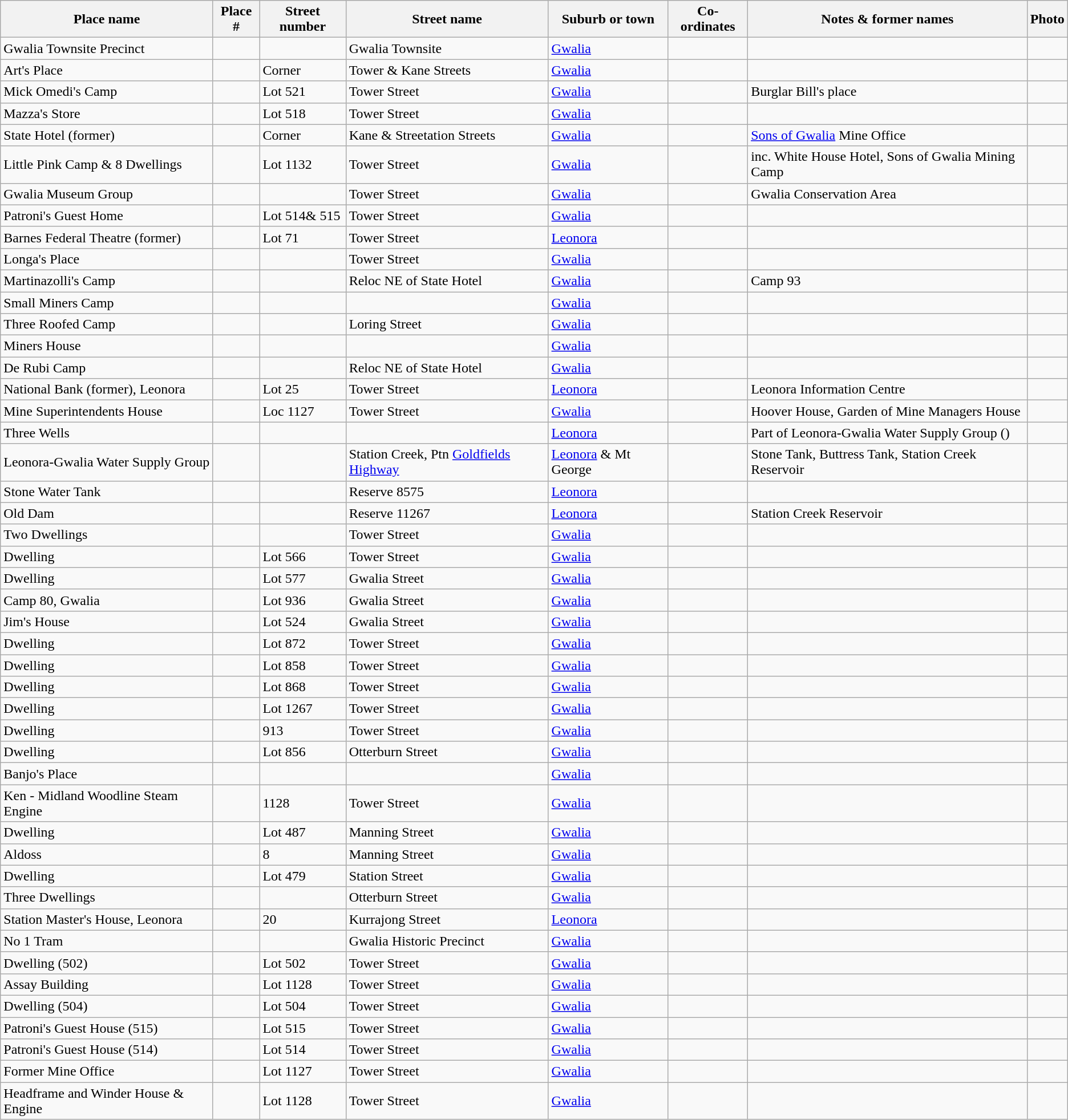<table class="wikitable sortable">
<tr>
<th>Place name</th>
<th>Place #</th>
<th>Street number</th>
<th>Street name</th>
<th>Suburb or town</th>
<th>Co-ordinates</th>
<th class="unsortable">Notes & former names</th>
<th class="unsortable">Photo</th>
</tr>
<tr>
<td>Gwalia Townsite Precinct</td>
<td></td>
<td></td>
<td>Gwalia Townsite</td>
<td><a href='#'>Gwalia</a></td>
<td></td>
<td></td>
<td></td>
</tr>
<tr>
<td>Art's Place</td>
<td></td>
<td>Corner</td>
<td>Tower & Kane Streets</td>
<td><a href='#'>Gwalia</a></td>
<td></td>
<td></td>
<td></td>
</tr>
<tr>
<td>Mick Omedi's Camp</td>
<td></td>
<td>Lot 521</td>
<td>Tower Street</td>
<td><a href='#'>Gwalia</a></td>
<td></td>
<td>Burglar Bill's place</td>
<td></td>
</tr>
<tr>
<td>Mazza's Store</td>
<td></td>
<td>Lot 518</td>
<td>Tower Street</td>
<td><a href='#'>Gwalia</a></td>
<td></td>
<td></td>
<td></td>
</tr>
<tr>
<td>State Hotel (former)</td>
<td></td>
<td>Corner</td>
<td>Kane & Streetation Streets</td>
<td><a href='#'>Gwalia</a></td>
<td></td>
<td><a href='#'>Sons of Gwalia</a> Mine Office</td>
<td></td>
</tr>
<tr>
<td>Little Pink Camp & 8 Dwellings</td>
<td></td>
<td>Lot 1132</td>
<td>Tower Street</td>
<td><a href='#'>Gwalia</a></td>
<td></td>
<td>inc. White House Hotel, Sons of Gwalia Mining Camp</td>
<td></td>
</tr>
<tr>
<td>Gwalia Museum Group</td>
<td></td>
<td></td>
<td>Tower Street</td>
<td><a href='#'>Gwalia</a></td>
<td></td>
<td>Gwalia Conservation Area</td>
<td></td>
</tr>
<tr>
<td>Patroni's Guest Home</td>
<td></td>
<td>Lot 514& 515</td>
<td>Tower Street</td>
<td><a href='#'>Gwalia</a></td>
<td></td>
<td></td>
<td></td>
</tr>
<tr>
<td>Barnes Federal Theatre (former)</td>
<td></td>
<td>Lot 71</td>
<td>Tower Street</td>
<td><a href='#'>Leonora</a></td>
<td></td>
<td></td>
<td></td>
</tr>
<tr>
<td>Longa's Place</td>
<td></td>
<td></td>
<td>Tower Street</td>
<td><a href='#'>Gwalia</a></td>
<td></td>
<td></td>
<td></td>
</tr>
<tr>
<td>Martinazolli's Camp</td>
<td></td>
<td></td>
<td>Reloc NE of State Hotel</td>
<td><a href='#'>Gwalia</a></td>
<td></td>
<td>Camp 93</td>
<td></td>
</tr>
<tr>
<td>Small Miners Camp</td>
<td></td>
<td></td>
<td></td>
<td><a href='#'>Gwalia</a></td>
<td></td>
<td></td>
<td></td>
</tr>
<tr>
<td>Three Roofed Camp</td>
<td></td>
<td></td>
<td>Loring Street</td>
<td><a href='#'>Gwalia</a></td>
<td></td>
<td></td>
<td></td>
</tr>
<tr>
<td>Miners House</td>
<td></td>
<td></td>
<td></td>
<td><a href='#'>Gwalia</a></td>
<td></td>
<td></td>
<td></td>
</tr>
<tr>
<td>De Rubi Camp</td>
<td></td>
<td></td>
<td>Reloc NE of State Hotel</td>
<td><a href='#'>Gwalia</a></td>
<td></td>
<td></td>
<td></td>
</tr>
<tr>
<td>National Bank (former), Leonora</td>
<td></td>
<td>Lot 25</td>
<td>Tower Street</td>
<td><a href='#'>Leonora</a></td>
<td></td>
<td>Leonora Information Centre</td>
<td></td>
</tr>
<tr>
<td>Mine Superintendents House</td>
<td></td>
<td>Loc 1127</td>
<td>Tower Street</td>
<td><a href='#'>Gwalia</a></td>
<td></td>
<td>Hoover House, Garden of Mine Managers House</td>
<td></td>
</tr>
<tr>
<td>Three Wells</td>
<td></td>
<td></td>
<td></td>
<td><a href='#'>Leonora</a></td>
<td></td>
<td>Part of Leonora-Gwalia Water Supply Group ()</td>
<td></td>
</tr>
<tr>
<td>Leonora-Gwalia Water Supply Group</td>
<td></td>
<td></td>
<td>Station Creek, Ptn <a href='#'>Goldfields Highway</a></td>
<td><a href='#'>Leonora</a> & Mt George</td>
<td></td>
<td>Stone Tank, Buttress Tank, Station Creek Reservoir</td>
<td></td>
</tr>
<tr>
<td>Stone Water Tank</td>
<td></td>
<td></td>
<td>Reserve 8575</td>
<td><a href='#'>Leonora</a></td>
<td></td>
<td></td>
<td></td>
</tr>
<tr>
<td>Old Dam</td>
<td></td>
<td></td>
<td>Reserve 11267</td>
<td><a href='#'>Leonora</a></td>
<td></td>
<td>Station Creek Reservoir</td>
<td></td>
</tr>
<tr>
<td>Two Dwellings</td>
<td></td>
<td></td>
<td>Tower Street</td>
<td><a href='#'>Gwalia</a></td>
<td></td>
<td></td>
<td></td>
</tr>
<tr>
<td>Dwelling</td>
<td></td>
<td>Lot 566</td>
<td>Tower Street</td>
<td><a href='#'>Gwalia</a></td>
<td></td>
<td></td>
<td></td>
</tr>
<tr>
<td>Dwelling</td>
<td></td>
<td>Lot 577</td>
<td>Gwalia Street</td>
<td><a href='#'>Gwalia</a></td>
<td></td>
<td></td>
<td></td>
</tr>
<tr>
<td>Camp 80, Gwalia</td>
<td></td>
<td>Lot 936</td>
<td>Gwalia Street</td>
<td><a href='#'>Gwalia</a></td>
<td></td>
<td></td>
<td></td>
</tr>
<tr>
<td>Jim's House</td>
<td></td>
<td>Lot 524</td>
<td>Gwalia Street</td>
<td><a href='#'>Gwalia</a></td>
<td></td>
<td></td>
<td></td>
</tr>
<tr>
<td>Dwelling</td>
<td></td>
<td>Lot 872</td>
<td>Tower Street</td>
<td><a href='#'>Gwalia</a></td>
<td></td>
<td></td>
<td></td>
</tr>
<tr>
<td>Dwelling</td>
<td></td>
<td>Lot 858</td>
<td>Tower Street</td>
<td><a href='#'>Gwalia</a></td>
<td></td>
<td></td>
<td></td>
</tr>
<tr>
<td>Dwelling</td>
<td></td>
<td>Lot 868</td>
<td>Tower Street</td>
<td><a href='#'>Gwalia</a></td>
<td></td>
<td></td>
<td></td>
</tr>
<tr>
<td>Dwelling</td>
<td></td>
<td>Lot 1267</td>
<td>Tower Street</td>
<td><a href='#'>Gwalia</a></td>
<td></td>
<td></td>
<td></td>
</tr>
<tr>
<td>Dwelling</td>
<td></td>
<td>913</td>
<td>Tower Street</td>
<td><a href='#'>Gwalia</a></td>
<td></td>
<td></td>
<td></td>
</tr>
<tr>
<td>Dwelling</td>
<td></td>
<td>Lot 856</td>
<td>Otterburn Street</td>
<td><a href='#'>Gwalia</a></td>
<td></td>
<td></td>
<td></td>
</tr>
<tr>
<td>Banjo's Place</td>
<td></td>
<td></td>
<td></td>
<td><a href='#'>Gwalia</a></td>
<td></td>
<td></td>
<td></td>
</tr>
<tr>
<td>Ken - Midland Woodline Steam Engine</td>
<td></td>
<td>1128</td>
<td>Tower Street</td>
<td><a href='#'>Gwalia</a></td>
<td></td>
<td></td>
<td></td>
</tr>
<tr>
<td>Dwelling</td>
<td></td>
<td>Lot 487</td>
<td>Manning Street</td>
<td><a href='#'>Gwalia</a></td>
<td></td>
<td></td>
<td></td>
</tr>
<tr>
<td>Aldoss</td>
<td></td>
<td>8</td>
<td>Manning Street</td>
<td><a href='#'>Gwalia</a></td>
<td></td>
<td></td>
<td></td>
</tr>
<tr>
<td>Dwelling</td>
<td></td>
<td>Lot 479</td>
<td>Station Street</td>
<td><a href='#'>Gwalia</a></td>
<td></td>
<td></td>
<td></td>
</tr>
<tr>
<td>Three Dwellings</td>
<td></td>
<td></td>
<td>Otterburn Street</td>
<td><a href='#'>Gwalia</a></td>
<td></td>
<td></td>
<td></td>
</tr>
<tr>
<td>Station Master's House, Leonora</td>
<td></td>
<td>20</td>
<td>Kurrajong Street</td>
<td><a href='#'>Leonora</a></td>
<td></td>
<td></td>
<td></td>
</tr>
<tr>
<td>No 1 Tram</td>
<td></td>
<td></td>
<td>Gwalia Historic Precinct</td>
<td><a href='#'>Gwalia</a></td>
<td></td>
<td></td>
<td></td>
</tr>
<tr>
<td>Dwelling (502)</td>
<td></td>
<td>Lot 502</td>
<td>Tower Street</td>
<td><a href='#'>Gwalia</a></td>
<td></td>
<td></td>
<td></td>
</tr>
<tr>
<td>Assay Building</td>
<td></td>
<td>Lot 1128</td>
<td>Tower Street</td>
<td><a href='#'>Gwalia</a></td>
<td></td>
<td></td>
<td></td>
</tr>
<tr>
<td>Dwelling (504)</td>
<td></td>
<td>Lot 504</td>
<td>Tower Street</td>
<td><a href='#'>Gwalia</a></td>
<td></td>
<td></td>
<td></td>
</tr>
<tr>
<td>Patroni's Guest House (515)</td>
<td></td>
<td>Lot 515</td>
<td>Tower Street</td>
<td><a href='#'>Gwalia</a></td>
<td></td>
<td></td>
<td></td>
</tr>
<tr>
<td>Patroni's Guest House (514)</td>
<td></td>
<td>Lot 514</td>
<td>Tower Street</td>
<td><a href='#'>Gwalia</a></td>
<td></td>
<td></td>
<td></td>
</tr>
<tr>
<td>Former Mine Office</td>
<td></td>
<td>Lot 1127</td>
<td>Tower Street</td>
<td><a href='#'>Gwalia</a></td>
<td></td>
<td></td>
<td></td>
</tr>
<tr>
<td>Headframe and Winder House & Engine</td>
<td></td>
<td>Lot 1128</td>
<td>Tower Street</td>
<td><a href='#'>Gwalia</a></td>
<td></td>
<td></td>
<td></td>
</tr>
</table>
